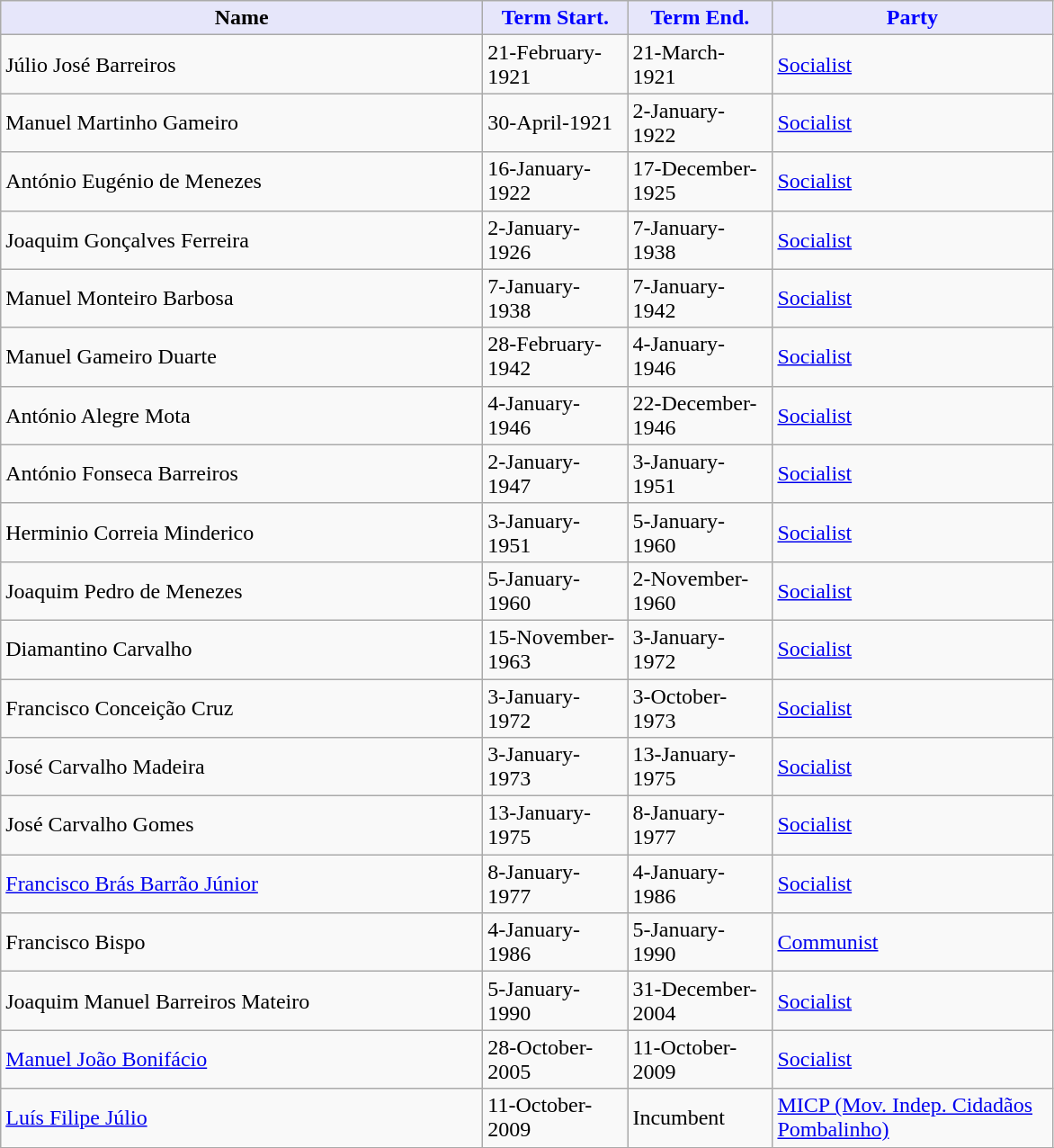<table class="wikitable" border="2" style="background:#" align="top" class=sortable>
<tr>
<th width="350 px" style="background:Lavender; color:black">Name</th>
<th width="100 px" style="background:Lavender; color:blue">Term Start.</th>
<th width="100 px" style="background:Lavender; color:blue">Term End.</th>
<th width="200 px" style="background:Lavender; color:blue">Party</th>
</tr>
<tr>
<td>Júlio José Barreiros</td>
<td>21-February-1921</td>
<td>21-March-1921</td>
<td><a href='#'>Socialist</a></td>
</tr>
<tr>
<td>Manuel Martinho Gameiro</td>
<td>30-April-1921</td>
<td>2-January-1922</td>
<td><a href='#'>Socialist</a></td>
</tr>
<tr>
<td>António Eugénio de Menezes</td>
<td>16-January-1922</td>
<td>17-December-1925</td>
<td><a href='#'>Socialist</a></td>
</tr>
<tr>
<td>Joaquim Gonçalves Ferreira</td>
<td>2-January-1926</td>
<td>7-January-1938</td>
<td><a href='#'>Socialist</a></td>
</tr>
<tr>
<td>Manuel Monteiro Barbosa</td>
<td>7-January-1938</td>
<td>7-January-1942</td>
<td><a href='#'>Socialist</a></td>
</tr>
<tr>
<td>Manuel Gameiro Duarte</td>
<td>28-February-1942</td>
<td>4-January-1946</td>
<td><a href='#'>Socialist</a></td>
</tr>
<tr>
<td>António Alegre Mota</td>
<td>4-January-1946</td>
<td>22-December-1946</td>
<td><a href='#'>Socialist</a></td>
</tr>
<tr>
<td>António Fonseca Barreiros</td>
<td>2-January-1947</td>
<td>3-January-1951</td>
<td><a href='#'>Socialist</a></td>
</tr>
<tr>
<td>Herminio Correia Minderico</td>
<td>3-January-1951</td>
<td>5-January-1960</td>
<td><a href='#'>Socialist</a></td>
</tr>
<tr>
<td>Joaquim Pedro de Menezes</td>
<td>5-January-1960</td>
<td>2-November-1960</td>
<td><a href='#'>Socialist</a></td>
</tr>
<tr>
<td>Diamantino Carvalho</td>
<td>15-November-1963</td>
<td>3-January-1972</td>
<td><a href='#'>Socialist</a></td>
</tr>
<tr>
<td>Francisco Conceição Cruz</td>
<td>3-January-1972</td>
<td>3-October-1973</td>
<td><a href='#'>Socialist</a></td>
</tr>
<tr>
<td>José Carvalho Madeira</td>
<td>3-January-1973</td>
<td>13-January-1975</td>
<td><a href='#'>Socialist</a></td>
</tr>
<tr>
<td>José Carvalho Gomes</td>
<td>13-January-1975</td>
<td>8-January-1977</td>
<td><a href='#'>Socialist</a></td>
</tr>
<tr>
<td><a href='#'>Francisco Brás Barrão Júnior</a></td>
<td>8-January-1977</td>
<td>4-January-1986</td>
<td><a href='#'>Socialist</a></td>
</tr>
<tr>
<td>Francisco Bispo</td>
<td>4-January-1986</td>
<td>5-January-1990</td>
<td><a href='#'>Communist</a></td>
</tr>
<tr>
<td>Joaquim Manuel Barreiros Mateiro</td>
<td>5-January-1990</td>
<td>31-December-2004</td>
<td><a href='#'>Socialist</a></td>
</tr>
<tr>
<td><a href='#'>Manuel João Bonifácio</a></td>
<td>28-October-2005</td>
<td>11-October-2009</td>
<td><a href='#'>Socialist</a></td>
</tr>
<tr>
<td><a href='#'>Luís Filipe Júlio</a></td>
<td>11-October-2009</td>
<td>Incumbent</td>
<td><a href='#'>MICP (Mov. Indep. Cidadãos Pombalinho)</a></td>
</tr>
<tr>
</tr>
</table>
